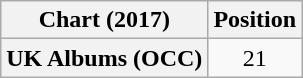<table class="wikitable plainrowheaders" style="text-align:center">
<tr>
<th scope="col">Chart (2017)</th>
<th scope="col">Position</th>
</tr>
<tr>
<th scope="row">UK Albums (OCC)</th>
<td>21</td>
</tr>
</table>
